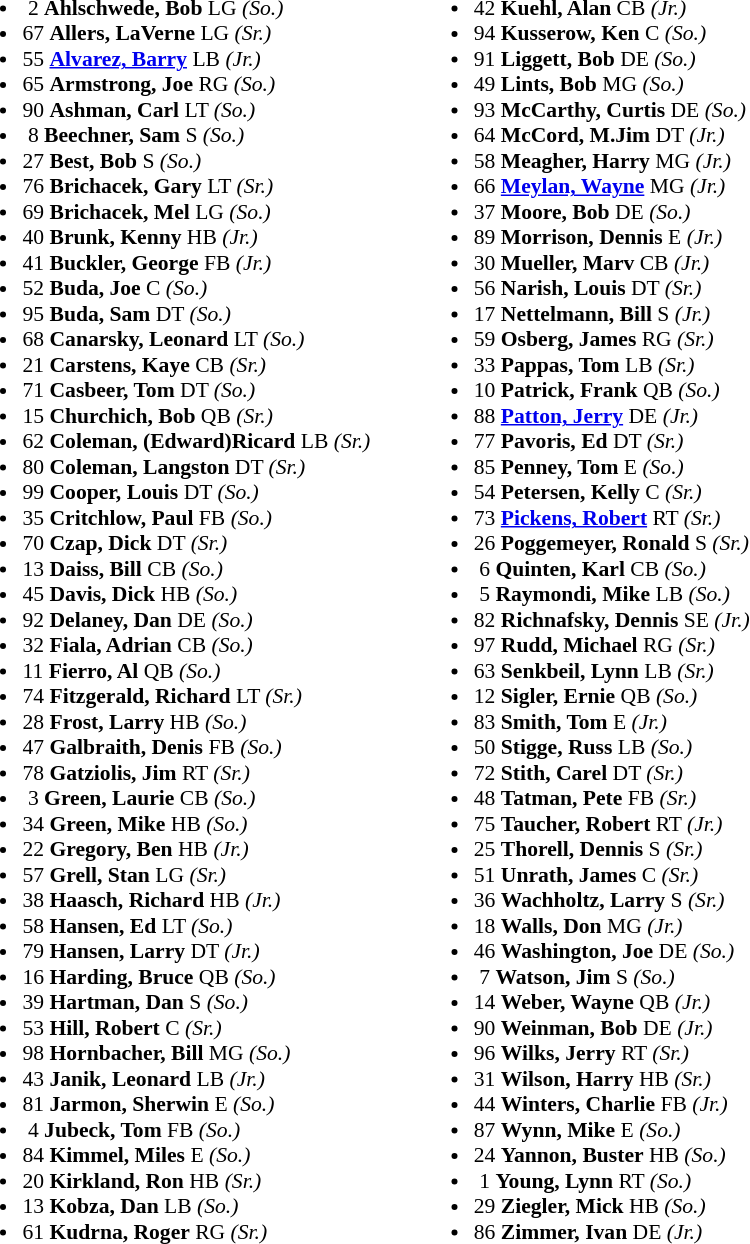<table class="toccolours" style="border-collapse:collapse; font-size:90%;">
<tr>
<td colspan="7" style="text-align:center;"></td>
</tr>
<tr>
<td valign="top"><br><ul><li> 2 <strong>Ahlschwede, Bob</strong> LG <em>(So.)</em></li><li>67 <strong>Allers, LaVerne</strong> LG <em>(Sr.)</em></li><li>55 <strong><a href='#'>Alvarez, Barry</a></strong> LB <em>(Jr.)</em></li><li>65 <strong>Armstrong, Joe</strong> RG <em>(So.)</em></li><li>90 <strong>Ashman, Carl</strong> LT <em>(So.)</em></li><li> 8 <strong>Beechner, Sam</strong> S <em>(So.)</em></li><li>27 <strong>Best, Bob</strong> S <em>(So.)</em></li><li>76 <strong>Brichacek, Gary</strong> LT <em>(Sr.)</em></li><li>69 <strong>Brichacek, Mel</strong> LG <em>(So.)</em></li><li>40 <strong>Brunk, Kenny</strong> HB <em>(Jr.)</em></li><li>41 <strong>Buckler, George</strong> FB <em>(Jr.)</em></li><li>52 <strong>Buda, Joe</strong> C <em>(So.)</em></li><li>95 <strong>Buda, Sam</strong> DT <em>(So.)</em></li><li>68 <strong>Canarsky, Leonard</strong> LT <em>(So.)</em></li><li>21 <strong>Carstens, Kaye</strong> CB <em>(Sr.)</em></li><li>71 <strong>Casbeer, Tom</strong> DT <em>(So.)</em></li><li>15 <strong>Churchich, Bob</strong> QB <em>(Sr.)</em></li><li>62 <strong>Coleman, (Edward)Ricard</strong> LB <em>(Sr.)</em></li><li>80 <strong>Coleman, Langston</strong> DT <em>(Sr.)</em></li><li>99 <strong>Cooper, Louis</strong> DT <em>(So.)</em></li><li>35 <strong>Critchlow, Paul</strong> FB <em>(So.)</em></li><li>70 <strong>Czap, Dick</strong> DT <em>(Sr.)</em></li><li>13 <strong>Daiss, Bill</strong> CB <em>(So.)</em></li><li>45 <strong>Davis, Dick</strong> HB <em>(So.)</em></li><li>92 <strong>Delaney, Dan</strong> DE <em>(So.)</em></li><li>32 <strong>Fiala, Adrian</strong> CB <em>(So.)</em></li><li>11 <strong>Fierro, Al</strong> QB <em>(So.)</em></li><li>74 <strong>Fitzgerald, Richard</strong> LT <em>(Sr.)</em></li><li>28 <strong>Frost, Larry</strong> HB <em>(So.)</em></li><li>47 <strong>Galbraith, Denis</strong> FB <em>(So.)</em></li><li>78 <strong>Gatziolis, Jim</strong> RT <em>(Sr.)</em></li><li> 3 <strong>Green, Laurie</strong> CB <em>(So.)</em></li><li>34 <strong>Green, Mike</strong> HB <em>(So.)</em></li><li>22 <strong>Gregory, Ben</strong> HB <em>(Jr.)</em></li><li>57 <strong>Grell, Stan</strong> LG <em>(Sr.)</em></li><li>38 <strong>Haasch, Richard</strong> HB <em>(Jr.)</em></li><li>58 <strong>Hansen, Ed</strong> LT <em>(So.)</em></li><li>79 <strong>Hansen, Larry</strong> DT <em>(Jr.)</em></li><li>16 <strong>Harding, Bruce</strong> QB <em>(So.)</em></li><li>39 <strong>Hartman, Dan</strong> S <em>(So.)</em></li><li>53 <strong>Hill, Robert</strong> C <em>(Sr.)</em></li><li>98 <strong>Hornbacher, Bill</strong> MG <em>(So.)</em></li><li>43 <strong>Janik, Leonard</strong> LB <em>(Jr.)</em></li><li>81 <strong>Jarmon, Sherwin</strong> E <em>(So.)</em></li><li> 4 <strong>Jubeck, Tom</strong> FB <em>(So.)</em></li><li>84 <strong>Kimmel, Miles</strong> E <em>(So.)</em></li><li>20 <strong>Kirkland, Ron</strong> HB <em>(Sr.)</em></li><li>13 <strong>Kobza, Dan</strong> LB <em>(So.)</em></li><li>61 <strong>Kudrna, Roger</strong> RG <em>(Sr.)</em></li></ul></td>
<td width="25"> </td>
<td valign="top"><br><ul><li>42 <strong>Kuehl, Alan</strong> CB <em>(Jr.)</em></li><li>94 <strong>Kusserow, Ken</strong> C <em>(So.)</em></li><li>91 <strong>Liggett, Bob</strong> DE <em>(So.)</em></li><li>49 <strong>Lints, Bob</strong> MG <em>(So.)</em></li><li>93 <strong>McCarthy, Curtis</strong> DE <em>(So.)</em></li><li>64 <strong>McCord, M.Jim</strong> DT <em>(Jr.)</em></li><li>58 <strong>Meagher, Harry</strong> MG <em>(Jr.)</em></li><li>66 <strong><a href='#'>Meylan, Wayne</a></strong> MG <em>(Jr.)</em></li><li>37 <strong>Moore, Bob</strong> DE <em>(So.)</em></li><li>89 <strong>Morrison, Dennis</strong> E <em>(Jr.)</em></li><li>30 <strong>Mueller, Marv</strong> CB <em>(Jr.)</em></li><li>56 <strong>Narish, Louis</strong> DT <em>(Sr.)</em></li><li>17 <strong>Nettelmann, Bill</strong> S <em>(Jr.)</em></li><li>59 <strong>Osberg, James</strong> RG <em>(Sr.)</em></li><li>33 <strong>Pappas, Tom</strong> LB <em>(Sr.)</em></li><li>10 <strong>Patrick, Frank</strong> QB <em>(So.)</em></li><li>88 <strong><a href='#'>Patton, Jerry</a></strong> DE <em>(Jr.)</em></li><li>77 <strong>Pavoris, Ed</strong> DT <em>(Sr.)</em></li><li>85 <strong>Penney, Tom</strong> E <em>(So.)</em></li><li>54 <strong>Petersen, Kelly</strong> C <em>(Sr.)</em></li><li>73 <strong><a href='#'>Pickens, Robert</a></strong> RT <em>(Sr.)</em></li><li>26 <strong>Poggemeyer, Ronald</strong> S <em>(Sr.)</em></li><li> 6 <strong>Quinten, Karl</strong> CB <em>(So.)</em></li><li> 5 <strong>Raymondi, Mike</strong> LB <em>(So.)</em></li><li>82 <strong>Richnafsky, Dennis</strong> SE <em>(Jr.)</em></li><li>97 <strong>Rudd, Michael</strong> RG <em>(Sr.)</em></li><li>63 <strong>Senkbeil, Lynn</strong> LB <em>(Sr.)</em></li><li>12 <strong>Sigler, Ernie</strong> QB <em>(So.)</em></li><li>83 <strong>Smith, Tom</strong> E <em>(Jr.)</em></li><li>50 <strong>Stigge, Russ</strong> LB <em>(So.)</em></li><li>72 <strong>Stith, Carel</strong> DT <em>(Sr.)</em></li><li>48 <strong>Tatman, Pete</strong> FB <em>(Sr.)</em></li><li>75 <strong>Taucher, Robert</strong> RT <em>(Jr.)</em></li><li>25 <strong>Thorell, Dennis</strong> S <em>(Sr.)</em></li><li>51 <strong>Unrath, James</strong> C <em>(Sr.)</em></li><li>36 <strong>Wachholtz, Larry</strong> S <em>(Sr.)</em></li><li>18 <strong>Walls, Don</strong> MG <em>(Jr.)</em></li><li>46 <strong>Washington, Joe</strong> DE <em>(So.)</em></li><li> 7 <strong>Watson, Jim</strong> S <em>(So.)</em></li><li>14 <strong>Weber, Wayne</strong> QB <em>(Jr.)</em></li><li>90 <strong>Weinman, Bob</strong> DE <em>(Jr.)</em></li><li>96 <strong>Wilks, Jerry</strong> RT <em>(Sr.)</em></li><li>31 <strong>Wilson, Harry</strong> HB <em>(Sr.)</em></li><li>44 <strong>Winters, Charlie</strong> FB <em>(Jr.)</em></li><li>87 <strong>Wynn, Mike</strong> E <em>(So.)</em></li><li>24 <strong>Yannon, Buster</strong> HB <em>(So.)</em></li><li> 1 <strong>Young, Lynn</strong> RT <em>(So.)</em></li><li>29 <strong>Ziegler, Mick</strong> HB <em>(So.)</em></li><li>86 <strong>Zimmer, Ivan</strong> DE <em>(Jr.)</em></li></ul></td>
</tr>
</table>
